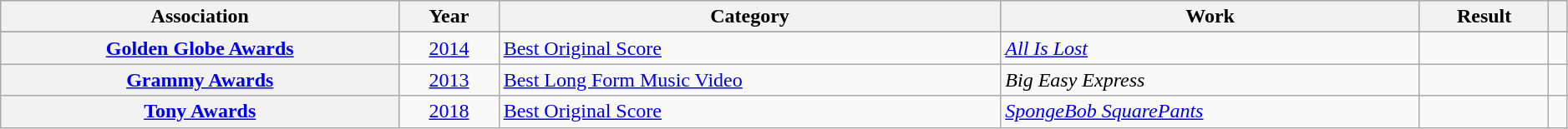<table class="wikitable sortable plainrowheaders" style="width: 99%;">
<tr style="background:#ccc; text-align:center;">
<th scope="col">Association</th>
<th scope="col">Year</th>
<th scope="col">Category</th>
<th scope="col">Work</th>
<th scope="col">Result</th>
<th scope="col" class="unsortable"></th>
</tr>
<tr>
</tr>
<tr>
<th scope="row"><a href='#'>Golden Globe Awards</a></th>
<td style="text-align:center;"><a href='#'>2014</a></td>
<td><a href='#'>Best Original Score</a></td>
<td><em><a href='#'>All Is Lost</a></em></td>
<td></td>
<td style="text-align:center;"></td>
</tr>
<tr>
<th scope="row"><a href='#'>Grammy Awards</a></th>
<td style="text-align:center;"><a href='#'>2013</a></td>
<td><a href='#'>Best Long Form Music Video</a></td>
<td><em>Big Easy Express</em></td>
<td></td>
<td style="text-align:center;"></td>
</tr>
<tr>
<th scope="row"><a href='#'>Tony Awards</a></th>
<td style="text-align:center;"><a href='#'>2018</a></td>
<td><a href='#'>Best Original Score</a></td>
<td><em><a href='#'>SpongeBob SquarePants</a></em></td>
<td></td>
<td style="text-align:center;"></td>
</tr>
</table>
